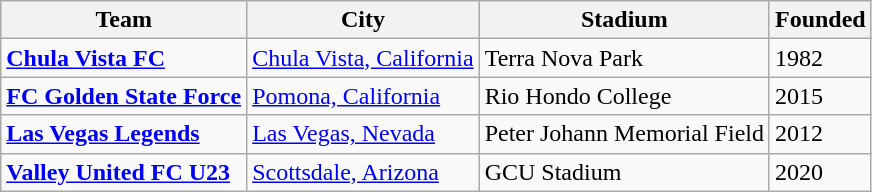<table class="wikitable sortable">
<tr>
<th scope="col">Team</th>
<th scope="col">City</th>
<th scope="col">Stadium</th>
<th scope="col">Founded</th>
</tr>
<tr>
<td><strong><a href='#'>Chula Vista FC</a></strong></td>
<td><a href='#'>Chula Vista, California</a></td>
<td>Terra Nova Park</td>
<td>1982</td>
</tr>
<tr>
<td><strong><a href='#'>FC Golden State Force</a></strong></td>
<td><a href='#'>Pomona, California</a></td>
<td>Rio Hondo College</td>
<td>2015</td>
</tr>
<tr>
<td><strong><a href='#'>Las Vegas Legends</a></strong></td>
<td><a href='#'>Las Vegas, Nevada</a></td>
<td>Peter Johann Memorial Field</td>
<td>2012</td>
</tr>
<tr>
<td><strong><a href='#'>Valley United FC U23</a></strong></td>
<td><a href='#'>Scottsdale, Arizona</a></td>
<td>GCU Stadium</td>
<td>2020</td>
</tr>
</table>
